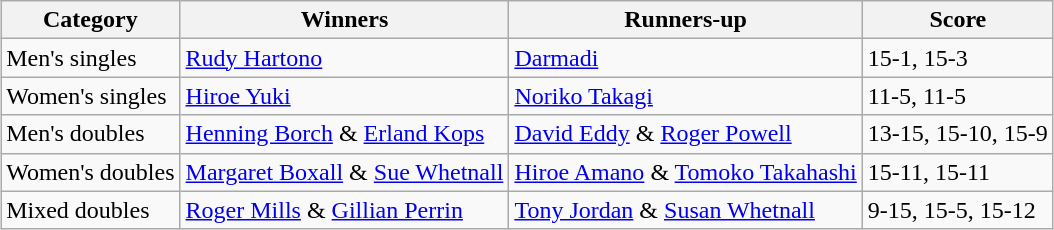<table class=wikitable style="margin:auto;">
<tr>
<th>Category</th>
<th>Winners</th>
<th>Runners-up</th>
<th>Score</th>
</tr>
<tr>
<td>Men's singles</td>
<td> <a href='#'>Rudy Hartono</a></td>
<td> <a href='#'>Darmadi</a></td>
<td>15-1, 15-3</td>
</tr>
<tr>
<td>Women's singles</td>
<td> <a href='#'>Hiroe Yuki</a></td>
<td> <a href='#'>Noriko Takagi</a></td>
<td>11-5, 11-5</td>
</tr>
<tr>
<td>Men's doubles</td>
<td> <a href='#'>Henning Borch</a> & <a href='#'>Erland Kops</a></td>
<td> <a href='#'>David Eddy</a> & <a href='#'>Roger Powell</a></td>
<td>13-15, 15-10, 15-9</td>
</tr>
<tr>
<td>Women's doubles</td>
<td> <a href='#'>Margaret Boxall</a> & <a href='#'>Sue Whetnall</a></td>
<td> <a href='#'>Hiroe Amano</a> & <a href='#'>Tomoko Takahashi</a></td>
<td>15-11, 15-11</td>
</tr>
<tr>
<td>Mixed doubles</td>
<td> <a href='#'>Roger Mills</a> & <a href='#'>Gillian Perrin</a></td>
<td> <a href='#'>Tony Jordan</a> & <a href='#'>Susan Whetnall</a></td>
<td>9-15, 15-5, 15-12</td>
</tr>
</table>
